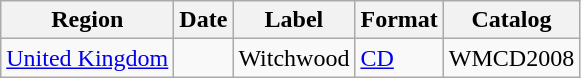<table class="wikitable">
<tr>
<th>Region</th>
<th>Date</th>
<th>Label</th>
<th>Format</th>
<th>Catalog</th>
</tr>
<tr>
<td><a href='#'>United Kingdom</a></td>
<td></td>
<td>Witchwood</td>
<td><a href='#'>CD</a></td>
<td>WMCD2008</td>
</tr>
</table>
